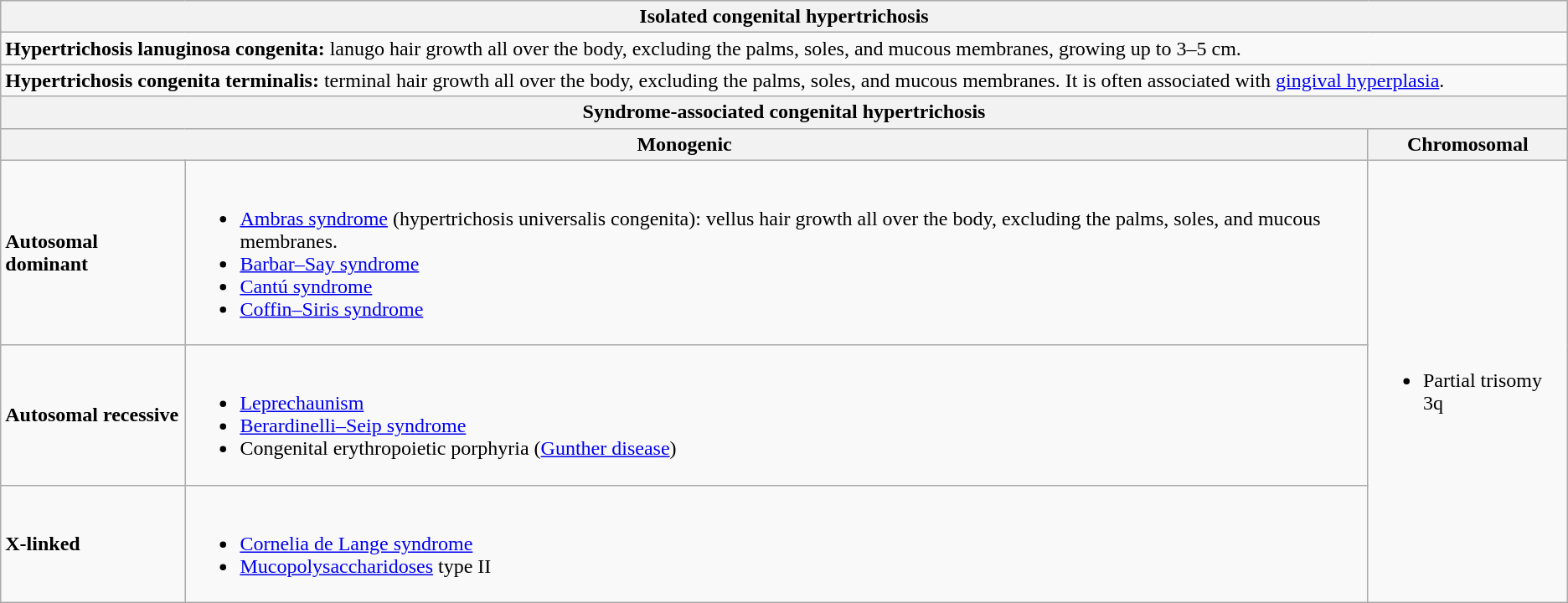<table class="wikitable">
<tr>
<th colspan="3">Isolated congenital hypertrichosis</th>
</tr>
<tr>
<td colspan="3"><strong>Hypertrichosis lanuginosa congenita:</strong> lanugo hair growth all over the body, excluding the palms, soles, and mucous membranes, growing up to 3–5 cm.</td>
</tr>
<tr>
<td colspan="3"><strong>Hypertrichosis congenita terminalis:</strong> terminal hair growth all over the body, excluding the palms, soles, and mucous membranes. It is often associated with <a href='#'>gingival hyperplasia</a>.</td>
</tr>
<tr>
<th colspan="3">Syndrome-associated congenital hypertrichosis</th>
</tr>
<tr>
<th colspan="2">Monogenic</th>
<th>Chromosomal</th>
</tr>
<tr>
<td><strong>Autosomal dominant</strong></td>
<td><br><ul><li><a href='#'>Ambras syndrome</a> (hypertrichosis universalis congenita): vellus hair growth all over the body, excluding the palms, soles, and mucous membranes.</li><li><a href='#'>Barbar–Say syndrome</a></li><li><a href='#'>Cantú syndrome</a></li><li><a href='#'>Coffin–Siris syndrome</a></li></ul></td>
<td rowspan="3"><br><ul><li>Partial trisomy 3q</li></ul></td>
</tr>
<tr>
<td><strong>Autosomal recessive</strong></td>
<td><br><ul><li><a href='#'>Leprechaunism</a></li><li><a href='#'>Berardinelli–Seip syndrome</a></li><li>Congenital erythropoietic porphyria (<a href='#'>Gunther disease</a>)</li></ul></td>
</tr>
<tr>
<td><strong>X-linked</strong></td>
<td><br><ul><li><a href='#'>Cornelia de Lange syndrome</a></li><li><a href='#'>Mucopolysaccharidoses</a> type II</li></ul></td>
</tr>
</table>
